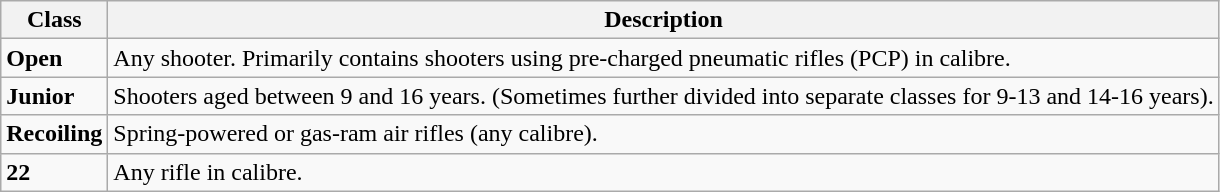<table class="wikitable">
<tr>
<th>Class</th>
<th>Description</th>
</tr>
<tr>
<td><strong>Open</strong></td>
<td>Any shooter. Primarily contains shooters using pre-charged pneumatic rifles (PCP) in  calibre.</td>
</tr>
<tr>
<td><strong>Junior</strong></td>
<td>Shooters aged between 9 and 16 years. (Sometimes further divided into separate classes for 9-13 and 14-16 years).</td>
</tr>
<tr>
<td><strong>Recoiling</strong></td>
<td>Spring-powered or gas-ram air rifles (any calibre).</td>
</tr>
<tr>
<td><strong>22</strong></td>
<td>Any rifle in  calibre.</td>
</tr>
</table>
